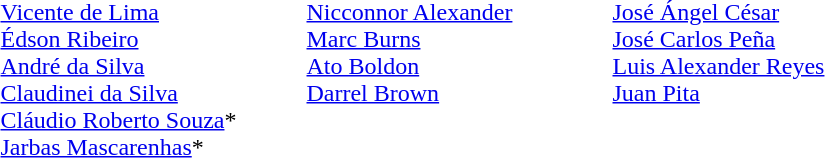<table>
<tr>
<td width=200 valign=top><em></em><br><a href='#'>Vicente de Lima</a><br><a href='#'>Édson Ribeiro</a><br><a href='#'>André da Silva</a><br><a href='#'>Claudinei da Silva</a><br><a href='#'>Cláudio Roberto Souza</a>*<br><a href='#'>Jarbas Mascarenhas</a>*</td>
<td width=200 valign=top><em></em><br><a href='#'>Nicconnor Alexander</a><br><a href='#'>Marc Burns</a><br><a href='#'>Ato Boldon</a><br><a href='#'>Darrel Brown</a></td>
<td width=200 valign=top><em></em><br><a href='#'>José Ángel César</a><br><a href='#'>José Carlos Peña</a><br><a href='#'>Luis Alexander Reyes</a><br><a href='#'>Juan Pita</a></td>
</tr>
</table>
